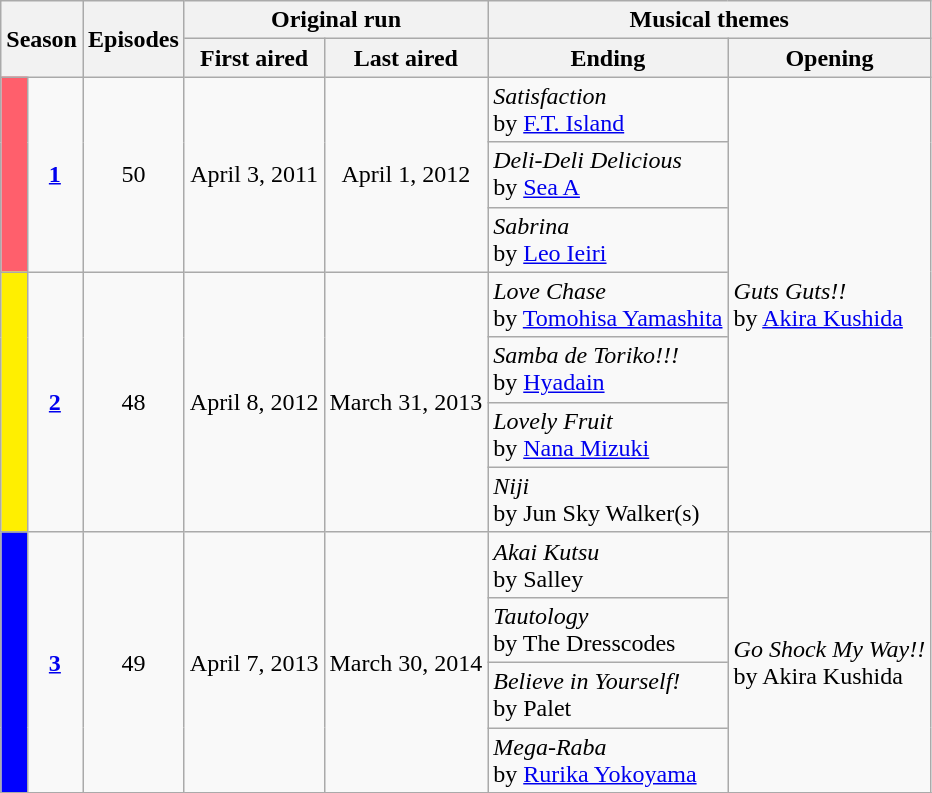<table class="wikitable">
<tr>
<th rowspan="2" colspan="2">Season</th>
<th rowspan="2">Episodes</th>
<th colspan="2">Original run</th>
<th colspan="2">Musical themes</th>
</tr>
<tr>
<th>First aired</th>
<th>Last aired</th>
<th>Ending</th>
<th>Opening</th>
</tr>
<tr>
<td rowspan="3" align="center" bgcolor=#FF5F6C height="7px"></td>
<td rowspan="3" align="center"><strong><a href='#'>1</a></strong></td>
<td rowspan="3" align="center">50</td>
<td rowspan="3" align="center">April 3, 2011</td>
<td rowspan="3" align="center">April 1, 2012</td>
<td><em>Satisfaction</em><br>by <a href='#'>F.T. Island</a></td>
<td rowspan="7"><em>Guts Guts!!</em><br>by <a href='#'>Akira Kushida</a></td>
</tr>
<tr>
<td><em>Deli-Deli Delicious</em><br>by <a href='#'>Sea A</a></td>
</tr>
<tr>
<td><em>Sabrina</em><br>by <a href='#'>Leo Ieiri</a></td>
</tr>
<tr>
<td rowspan="4" align="center" bgcolor=#FFEF00 height="7px"></td>
<td rowspan="4" align="center"><strong><a href='#'>2</a></strong></td>
<td rowspan="4" align="center">48</td>
<td rowspan="4" align="center">April 8, 2012</td>
<td rowspan="4" align="center">March 31, 2013</td>
<td><em>Love Chase</em><br>by <a href='#'>Tomohisa Yamashita</a></td>
</tr>
<tr>
<td><em>Samba de Toriko!!!</em><br>by <a href='#'>Hyadain</a></td>
</tr>
<tr>
<td><em>Lovely Fruit</em><br>by <a href='#'>Nana Mizuki</a></td>
</tr>
<tr>
<td><em>Niji</em><br>by Jun Sky Walker(s)</td>
</tr>
<tr>
<td rowspan="4" align="center" bgcolor=#0000FF height="7px"></td>
<td rowspan="4" align="center"><strong><a href='#'>3</a></strong></td>
<td rowspan="4" align="center">49</td>
<td rowspan="4" align="center">April 7, 2013</td>
<td rowspan="4" align="center">March 30, 2014</td>
<td><em>Akai Kutsu</em><br>by Salley</td>
<td rowspan="4"><em>Go Shock My Way!!</em><br>by Akira Kushida</td>
</tr>
<tr>
<td><em>Tautology</em><br>by The Dresscodes</td>
</tr>
<tr>
<td><em>Believe in Yourself!</em><br>by Palet</td>
</tr>
<tr>
<td><em>Mega-Raba</em><br>by <a href='#'>Rurika Yokoyama</a></td>
</tr>
<tr>
</tr>
</table>
